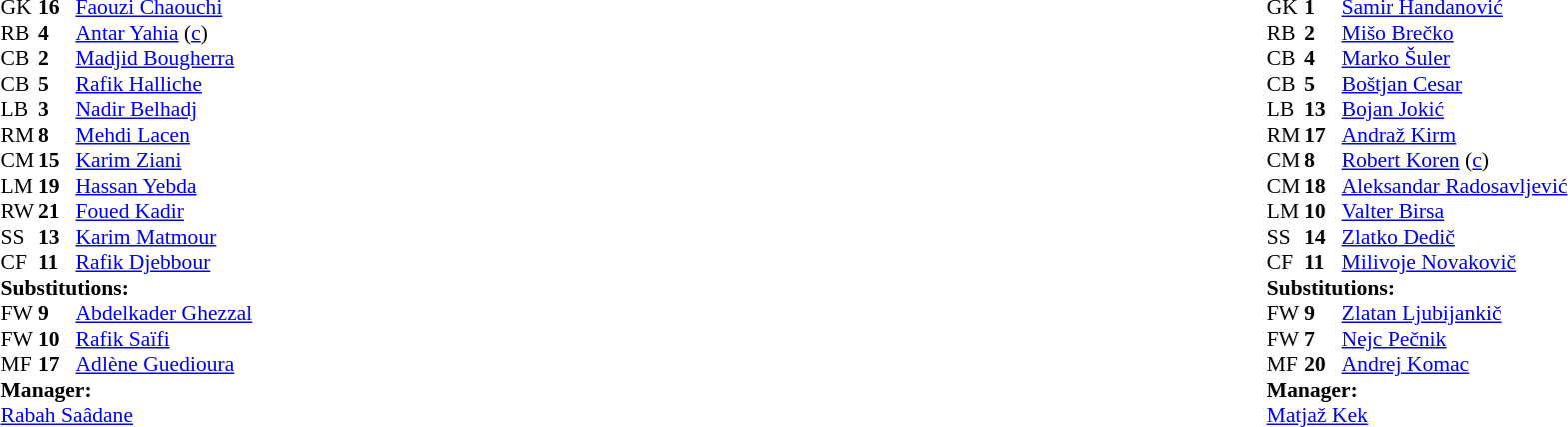<table width="100%">
<tr>
<td valign="top" width="40%"><br><table style="font-size: 90%" cellspacing="0" cellpadding="0">
<tr>
<th width="25"></th>
<th width="25"></th>
</tr>
<tr>
<td>GK</td>
<td><strong>16</strong></td>
<td><a href='#'>Faouzi Chaouchi</a></td>
</tr>
<tr>
<td>RB</td>
<td><strong>4</strong></td>
<td><a href='#'>Antar Yahia</a> (<a href='#'>c</a>)</td>
</tr>
<tr>
<td>CB</td>
<td><strong>2</strong></td>
<td><a href='#'>Madjid Bougherra</a></td>
</tr>
<tr>
<td>CB</td>
<td><strong>5</strong></td>
<td><a href='#'>Rafik Halliche</a></td>
</tr>
<tr>
<td>LB</td>
<td><strong>3</strong></td>
<td><a href='#'>Nadir Belhadj</a></td>
</tr>
<tr>
<td>RM</td>
<td><strong>8</strong></td>
<td><a href='#'>Mehdi Lacen</a></td>
</tr>
<tr>
<td>CM</td>
<td><strong>15</strong></td>
<td><a href='#'>Karim Ziani</a></td>
</tr>
<tr>
<td>LM</td>
<td><strong>19</strong></td>
<td><a href='#'>Hassan Yebda</a></td>
<td></td>
</tr>
<tr>
<td>RW</td>
<td><strong>21</strong></td>
<td><a href='#'>Foued Kadir</a></td>
<td></td>
<td></td>
</tr>
<tr>
<td>SS</td>
<td><strong>13</strong></td>
<td><a href='#'>Karim Matmour</a></td>
<td></td>
<td></td>
</tr>
<tr>
<td>CF</td>
<td><strong>11</strong></td>
<td><a href='#'>Rafik Djebbour</a></td>
<td></td>
<td></td>
</tr>
<tr>
<td colspan=3><strong>Substitutions:</strong></td>
</tr>
<tr>
<td>FW</td>
<td><strong>9</strong></td>
<td><a href='#'>Abdelkader Ghezzal</a></td>
<td></td>
<td></td>
</tr>
<tr>
<td>FW</td>
<td><strong>10</strong></td>
<td><a href='#'>Rafik Saïfi</a></td>
<td></td>
<td></td>
</tr>
<tr>
<td>MF</td>
<td><strong>17</strong></td>
<td><a href='#'>Adlène Guedioura</a></td>
<td></td>
<td></td>
</tr>
<tr>
<td colspan=3><strong>Manager:</strong></td>
</tr>
<tr>
<td colspan=3><a href='#'>Rabah Saâdane</a></td>
</tr>
</table>
</td>
<td valign="top"></td>
<td valign="top" width="50%"><br><table style="font-size: 90%" cellspacing="0" cellpadding="0" align="center">
<tr>
<th width=25></th>
<th width=25></th>
</tr>
<tr>
<td>GK</td>
<td><strong>1</strong></td>
<td><a href='#'>Samir Handanović</a></td>
</tr>
<tr>
<td>RB</td>
<td><strong>2</strong></td>
<td><a href='#'>Mišo Brečko</a></td>
</tr>
<tr>
<td>CB</td>
<td><strong>4</strong></td>
<td><a href='#'>Marko Šuler</a></td>
</tr>
<tr>
<td>CB</td>
<td><strong>5</strong></td>
<td><a href='#'>Boštjan Cesar</a></td>
</tr>
<tr>
<td>LB</td>
<td><strong>13</strong></td>
<td><a href='#'>Bojan Jokić</a></td>
</tr>
<tr>
<td>RM</td>
<td><strong>17</strong></td>
<td><a href='#'>Andraž Kirm</a></td>
</tr>
<tr>
<td>CM</td>
<td><strong>8</strong></td>
<td><a href='#'>Robert Koren</a> (<a href='#'>c</a>)</td>
</tr>
<tr>
<td>CM</td>
<td><strong>18</strong></td>
<td><a href='#'>Aleksandar Radosavljević</a></td>
<td></td>
<td></td>
</tr>
<tr>
<td>LM</td>
<td><strong>10</strong></td>
<td><a href='#'>Valter Birsa</a></td>
<td></td>
<td></td>
</tr>
<tr>
<td>SS</td>
<td><strong>14</strong></td>
<td><a href='#'>Zlatko Dedič</a></td>
<td></td>
<td></td>
</tr>
<tr>
<td>CF</td>
<td><strong>11</strong></td>
<td><a href='#'>Milivoje Novakovič</a></td>
</tr>
<tr>
<td colspan=3><strong>Substitutions:</strong></td>
</tr>
<tr>
<td>FW</td>
<td><strong>9</strong></td>
<td><a href='#'>Zlatan Ljubijankič</a></td>
<td></td>
<td></td>
</tr>
<tr>
<td>FW</td>
<td><strong>7</strong></td>
<td><a href='#'>Nejc Pečnik</a></td>
<td></td>
<td></td>
</tr>
<tr>
<td>MF</td>
<td><strong>20</strong></td>
<td><a href='#'>Andrej Komac</a></td>
<td></td>
<td></td>
</tr>
<tr>
<td colspan=3><strong>Manager:</strong></td>
</tr>
<tr>
<td colspan=4><a href='#'>Matjaž Kek</a></td>
</tr>
</table>
</td>
</tr>
</table>
